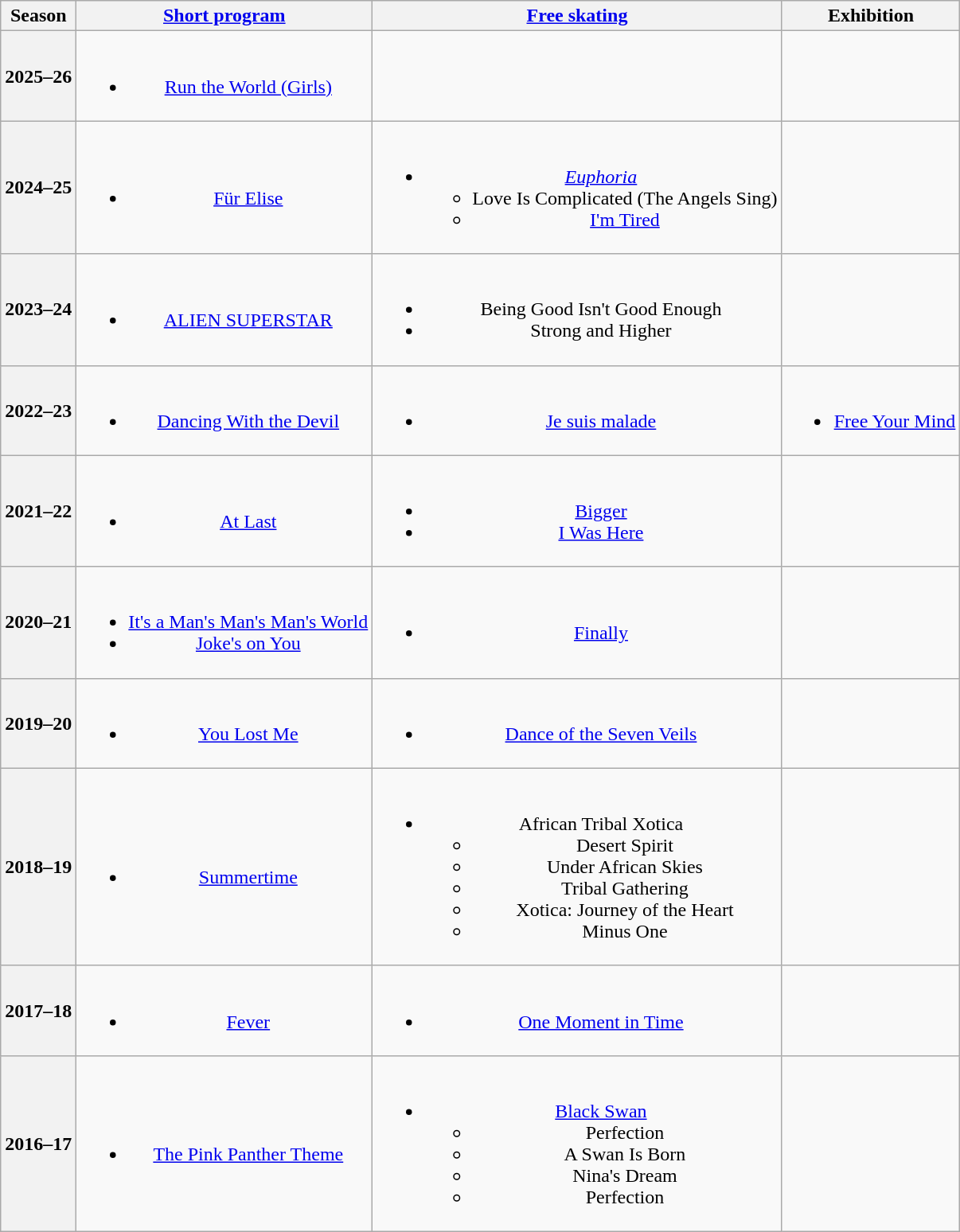<table class=wikitable style=text-align:center>
<tr>
<th>Season</th>
<th><a href='#'>Short program</a></th>
<th><a href='#'>Free skating</a></th>
<th>Exhibition</th>
</tr>
<tr>
<th>2025–26 <br> </th>
<td><br><ul><li><a href='#'>Run the World (Girls)</a> <br> </li></ul></td>
<td></td>
<td></td>
</tr>
<tr>
<th>2024–25 <br> </th>
<td><br><ul><li><a href='#'>Für Elise</a> <br> </li></ul></td>
<td><br><ul><li><em><a href='#'>Euphoria</a></em><ul><li>Love Is Complicated (The Angels Sing) <br> </li><li><a href='#'>I'm Tired</a> <br></li></ul></li></ul></td>
<td></td>
</tr>
<tr>
<th>2023–24 <br> </th>
<td><br><ul><li><a href='#'>ALIEN SUPERSTAR</a> <br> </li></ul></td>
<td><br><ul><li>Being Good Isn't Good Enough <br></li><li>Strong and Higher <br> </li></ul></td>
<td></td>
</tr>
<tr>
<th>2022–23 <br> </th>
<td><br><ul><li><a href='#'>Dancing With the Devil</a> <br> </li></ul></td>
<td><br><ul><li><a href='#'>Je suis malade</a> <br> </li></ul></td>
<td><br><ul><li><a href='#'>Free Your Mind</a> <br></li></ul></td>
</tr>
<tr>
<th>2021–22 <br> </th>
<td><br><ul><li><a href='#'>At Last</a> <br> </li></ul></td>
<td><br><ul><li><a href='#'>Bigger</a></li><li><a href='#'>I Was Here</a> <br> </li></ul></td>
<td></td>
</tr>
<tr>
<th>2020–21 <br> </th>
<td><br><ul><li><a href='#'>It's a Man's Man's Man's World</a> <br> </li><li><a href='#'>Joke's on You</a> <br> </li></ul></td>
<td><br><ul><li><a href='#'>Finally</a> <br> </li></ul></td>
<td></td>
</tr>
<tr>
<th>2019–20 <br> </th>
<td><br><ul><li><a href='#'>You Lost Me</a> <br> </li></ul></td>
<td><br><ul><li><a href='#'>Dance of the Seven Veils</a> <br> </li></ul></td>
<td></td>
</tr>
<tr>
<th>2018–19 <br> </th>
<td><br><ul><li><a href='#'>Summertime</a> <br> </li></ul></td>
<td><br><ul><li>African Tribal Xotica<ul><li>Desert Spirit <br></li><li>Under African Skies <br></li><li>Tribal Gathering <br></li><li>Xotica: Journey of the Heart <br></li><li>Minus One <br></li></ul></li></ul></td>
<td></td>
</tr>
<tr>
<th>2017–18 <br> </th>
<td><br><ul><li><a href='#'>Fever</a> <br></li></ul></td>
<td><br><ul><li><a href='#'>One Moment in Time</a> <br></li></ul></td>
<td></td>
</tr>
<tr>
<th>2016–17 <br> </th>
<td><br><ul><li><a href='#'>The Pink Panther Theme</a> <br></li></ul></td>
<td><br><ul><li><a href='#'>Black Swan</a> <br><ul><li>Perfection</li><li>A Swan Is Born</li><li>Nina's Dream</li><li>Perfection</li></ul></li></ul></td>
<td></td>
</tr>
</table>
